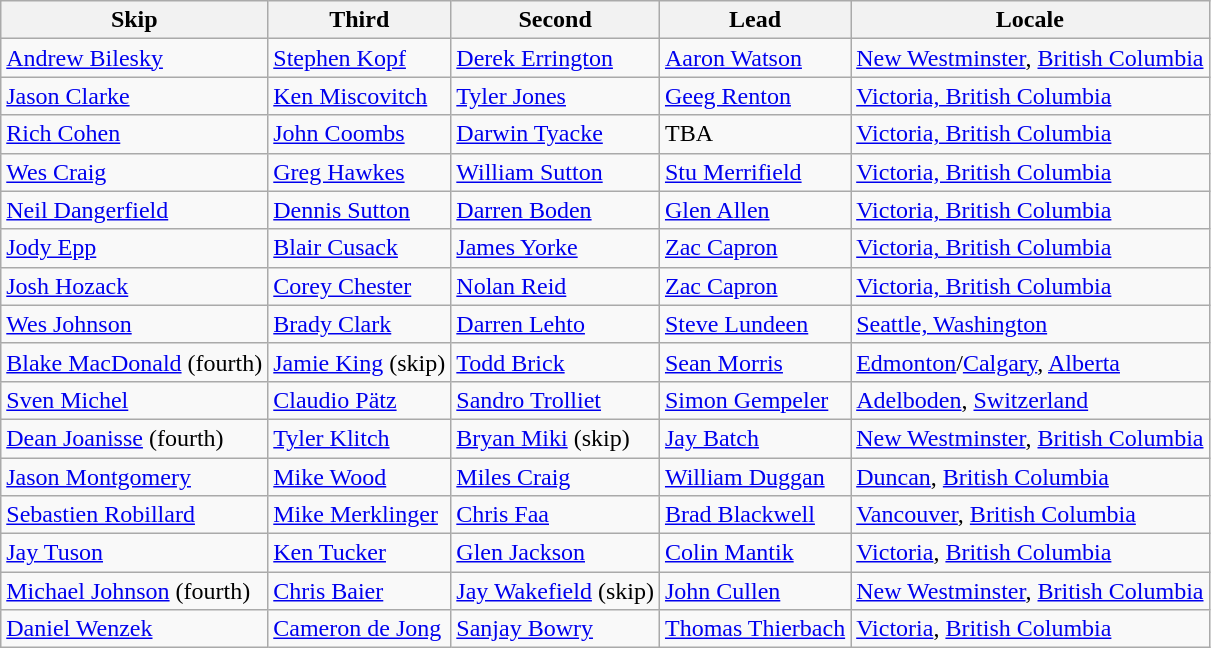<table class=wikitable>
<tr>
<th>Skip</th>
<th>Third</th>
<th>Second</th>
<th>Lead</th>
<th>Locale</th>
</tr>
<tr>
<td><a href='#'>Andrew Bilesky</a></td>
<td><a href='#'>Stephen Kopf</a></td>
<td><a href='#'>Derek Errington</a></td>
<td><a href='#'>Aaron Watson</a></td>
<td> <a href='#'>New Westminster</a>, <a href='#'>British Columbia</a></td>
</tr>
<tr>
<td><a href='#'>Jason Clarke</a></td>
<td><a href='#'>Ken Miscovitch</a></td>
<td><a href='#'>Tyler Jones</a></td>
<td><a href='#'>Geeg Renton</a></td>
<td> <a href='#'>Victoria, British Columbia</a></td>
</tr>
<tr>
<td><a href='#'>Rich Cohen</a></td>
<td><a href='#'>John Coombs</a></td>
<td><a href='#'>Darwin Tyacke</a></td>
<td>TBA</td>
<td> <a href='#'>Victoria, British Columbia</a></td>
</tr>
<tr>
<td><a href='#'>Wes Craig</a></td>
<td><a href='#'>Greg Hawkes</a></td>
<td><a href='#'>William Sutton</a></td>
<td><a href='#'>Stu Merrifield</a></td>
<td> <a href='#'>Victoria, British Columbia</a></td>
</tr>
<tr>
<td><a href='#'>Neil Dangerfield</a></td>
<td><a href='#'>Dennis Sutton</a></td>
<td><a href='#'>Darren Boden</a></td>
<td><a href='#'>Glen Allen</a></td>
<td> <a href='#'>Victoria, British Columbia</a></td>
</tr>
<tr>
<td><a href='#'>Jody Epp</a></td>
<td><a href='#'>Blair Cusack</a></td>
<td><a href='#'>James Yorke</a></td>
<td><a href='#'>Zac Capron</a></td>
<td> <a href='#'>Victoria, British Columbia</a></td>
</tr>
<tr>
<td><a href='#'>Josh Hozack</a></td>
<td><a href='#'>Corey Chester</a></td>
<td><a href='#'>Nolan Reid</a></td>
<td><a href='#'>Zac Capron</a></td>
<td> <a href='#'>Victoria, British Columbia</a></td>
</tr>
<tr>
<td><a href='#'>Wes Johnson</a></td>
<td><a href='#'>Brady Clark</a></td>
<td><a href='#'>Darren Lehto</a></td>
<td><a href='#'>Steve Lundeen</a></td>
<td> <a href='#'>Seattle, Washington</a></td>
</tr>
<tr>
<td><a href='#'>Blake MacDonald</a> (fourth)</td>
<td><a href='#'>Jamie King</a> (skip)</td>
<td><a href='#'>Todd Brick</a></td>
<td><a href='#'>Sean Morris</a></td>
<td> <a href='#'>Edmonton</a>/<a href='#'>Calgary</a>, <a href='#'>Alberta</a></td>
</tr>
<tr>
<td><a href='#'>Sven Michel</a></td>
<td><a href='#'>Claudio Pätz</a></td>
<td><a href='#'>Sandro Trolliet</a></td>
<td><a href='#'>Simon Gempeler</a></td>
<td> <a href='#'>Adelboden</a>, <a href='#'>Switzerland</a></td>
</tr>
<tr>
<td><a href='#'>Dean Joanisse</a> (fourth)</td>
<td><a href='#'>Tyler Klitch</a></td>
<td><a href='#'>Bryan Miki</a> (skip)</td>
<td><a href='#'>Jay Batch</a></td>
<td> <a href='#'>New Westminster</a>, <a href='#'>British Columbia</a></td>
</tr>
<tr>
<td><a href='#'>Jason Montgomery</a></td>
<td><a href='#'>Mike Wood</a></td>
<td><a href='#'>Miles Craig</a></td>
<td><a href='#'>William Duggan</a></td>
<td> <a href='#'>Duncan</a>, <a href='#'>British Columbia</a></td>
</tr>
<tr>
<td><a href='#'>Sebastien Robillard</a></td>
<td><a href='#'>Mike Merklinger</a></td>
<td><a href='#'>Chris Faa</a></td>
<td><a href='#'>Brad Blackwell</a></td>
<td> <a href='#'>Vancouver</a>, <a href='#'>British Columbia</a></td>
</tr>
<tr>
<td><a href='#'>Jay Tuson</a></td>
<td><a href='#'>Ken Tucker</a></td>
<td><a href='#'>Glen Jackson</a></td>
<td><a href='#'>Colin Mantik</a></td>
<td> <a href='#'>Victoria</a>, <a href='#'>British Columbia</a></td>
</tr>
<tr>
<td><a href='#'>Michael Johnson</a> (fourth)</td>
<td><a href='#'>Chris Baier</a></td>
<td><a href='#'>Jay Wakefield</a> (skip)</td>
<td><a href='#'>John Cullen</a></td>
<td> <a href='#'>New Westminster</a>, <a href='#'>British Columbia</a></td>
</tr>
<tr>
<td><a href='#'>Daniel Wenzek</a></td>
<td><a href='#'>Cameron de Jong</a></td>
<td><a href='#'>Sanjay Bowry</a></td>
<td><a href='#'>Thomas Thierbach</a></td>
<td> <a href='#'>Victoria</a>, <a href='#'>British Columbia</a></td>
</tr>
</table>
